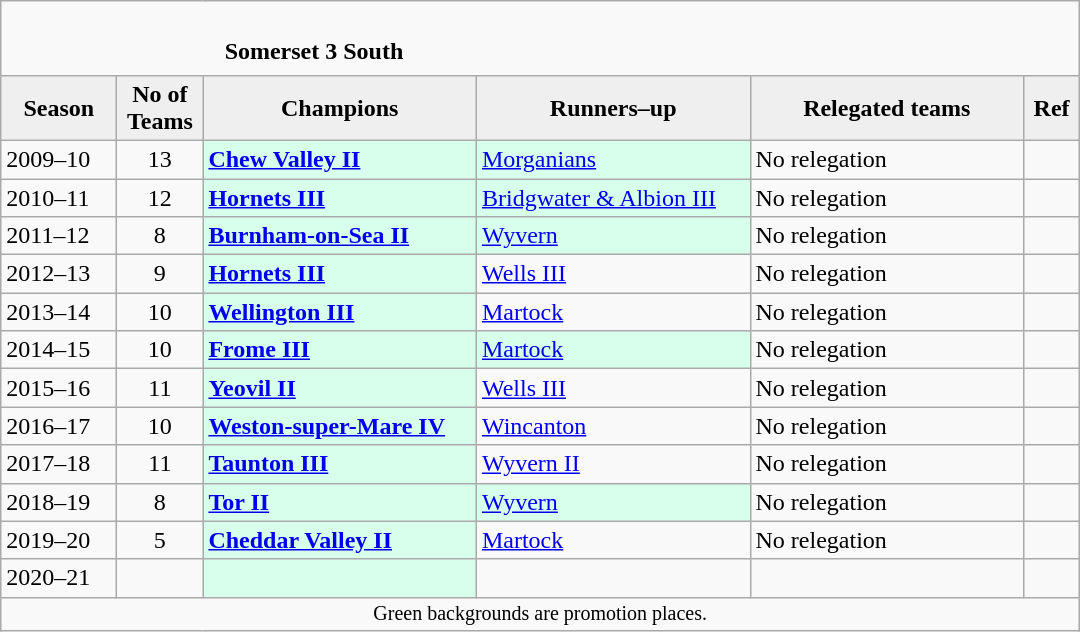<table class="wikitable" style="text-align: left;">
<tr>
<td colspan="11" cellpadding="0" cellspacing="0"><br><table border="0" style="width:100%;" cellpadding="0" cellspacing="0">
<tr>
<td style="width:20%; border:0;"></td>
<td style="border:0;"><strong>Somerset 3 South</strong></td>
<td style="width:20%; border:0;"></td>
</tr>
</table>
</td>
</tr>
<tr>
<th style="background:#efefef; width:70px;">Season</th>
<th style="background:#efefef; width:50px;">No of Teams</th>
<th style="background:#efefef; width:175px;">Champions</th>
<th style="background:#efefef; width:175px;">Runners–up</th>
<th style="background:#efefef; width:175px;">Relegated teams</th>
<th style="background:#efefef; width:30px;">Ref</th>
</tr>
<tr align=left>
<td>2009–10</td>
<td style="text-align: center;">13</td>
<td style="background:#d8ffeb;"><strong><a href='#'>Chew Valley II</a></strong></td>
<td style="background:#d8ffeb;"><a href='#'>Morganians</a></td>
<td>No relegation</td>
<td></td>
</tr>
<tr>
<td>2010–11</td>
<td style="text-align: center;">12</td>
<td style="background:#d8ffeb;"><strong><a href='#'>Hornets III</a></strong></td>
<td style="background:#d8ffeb;"><a href='#'>Bridgwater & Albion III</a></td>
<td>No relegation</td>
<td></td>
</tr>
<tr>
<td>2011–12</td>
<td style="text-align: center;">8</td>
<td style="background:#d8ffeb;"><strong><a href='#'>Burnham-on-Sea II</a></strong></td>
<td style="background:#d8ffeb;"><a href='#'>Wyvern</a></td>
<td>No relegation</td>
<td></td>
</tr>
<tr>
<td>2012–13</td>
<td style="text-align: center;">9</td>
<td style="background:#d8ffeb;"><strong><a href='#'>Hornets III</a></strong></td>
<td><a href='#'>Wells III</a></td>
<td>No relegation</td>
<td></td>
</tr>
<tr>
<td>2013–14</td>
<td style="text-align: center;">10</td>
<td style="background:#d8ffeb;"><strong><a href='#'>Wellington III</a></strong></td>
<td><a href='#'>Martock</a></td>
<td>No relegation</td>
<td></td>
</tr>
<tr>
<td>2014–15</td>
<td style="text-align: center;">10</td>
<td style="background:#d8ffeb;"><strong><a href='#'>Frome III</a></strong></td>
<td style="background:#d8ffeb;"><a href='#'>Martock</a></td>
<td>No relegation</td>
<td></td>
</tr>
<tr>
<td>2015–16</td>
<td style="text-align: center;">11</td>
<td style="background:#d8ffeb;"><strong><a href='#'>Yeovil II</a></strong></td>
<td><a href='#'>Wells III</a></td>
<td>No relegation</td>
<td></td>
</tr>
<tr>
<td>2016–17</td>
<td style="text-align: center;">10</td>
<td style="background:#d8ffeb;"><strong><a href='#'>Weston-super-Mare IV</a></strong></td>
<td><a href='#'>Wincanton</a></td>
<td>No relegation</td>
<td></td>
</tr>
<tr>
<td>2017–18</td>
<td style="text-align: center;">11</td>
<td style="background:#d8ffeb;"><strong><a href='#'>Taunton III</a></strong></td>
<td><a href='#'>Wyvern II</a></td>
<td>No relegation</td>
<td></td>
</tr>
<tr>
<td>2018–19</td>
<td style="text-align: center;">8</td>
<td style="background:#d8ffeb;"><strong><a href='#'>Tor II</a></strong></td>
<td style="background:#d8ffeb;"><a href='#'>Wyvern</a></td>
<td>No relegation</td>
<td></td>
</tr>
<tr>
<td>2019–20</td>
<td style="text-align: center;">5</td>
<td style="background:#d8ffeb;"><strong><a href='#'>Cheddar Valley II</a></strong></td>
<td><a href='#'>Martock</a></td>
<td>No relegation</td>
<td></td>
</tr>
<tr>
<td>2020–21</td>
<td style="text-align: center;"></td>
<td style="background:#d8ffeb;"></td>
<td></td>
<td></td>
<td></td>
</tr>
<tr>
<td colspan="15"  style="border:0; font-size:smaller; text-align:center;">Green backgrounds are promotion places.</td>
</tr>
</table>
